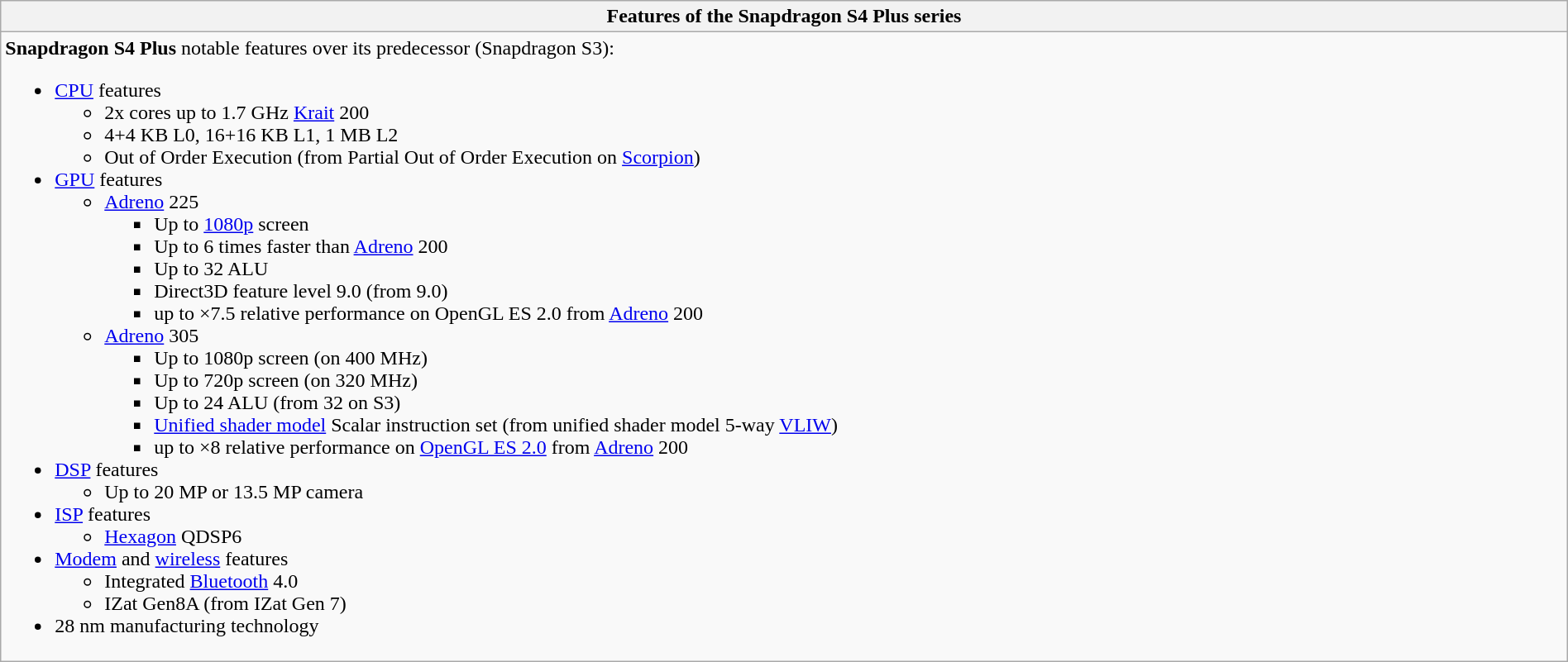<table class="wikitable mw-collapsible mw-collapsed" style="width:100%;">
<tr>
<th>Features of the Snapdragon S4 Plus series</th>
</tr>
<tr>
<td><strong>Snapdragon S4 Plus</strong> notable features over its predecessor (Snapdragon S3):<br><ul><li><a href='#'>CPU</a> features<ul><li>2x cores up to 1.7 GHz <a href='#'>Krait</a> 200</li><li>4+4 KB L0, 16+16 KB L1, 1 MB L2</li><li>Out of Order Execution (from Partial Out of Order Execution on <a href='#'>Scorpion</a>)</li></ul></li><li><a href='#'>GPU</a> features<ul><li><a href='#'>Adreno</a> 225<ul><li>Up to <a href='#'>1080p</a> screen</li><li>Up to 6 times faster than <a href='#'>Adreno</a> 200</li><li>Up to 32 ALU</li><li>Direct3D feature level 9.0 (from 9.0)</li><li>up to ×7.5 relative performance on OpenGL ES 2.0 from <a href='#'>Adreno</a> 200</li></ul></li><li><a href='#'>Adreno</a> 305<ul><li>Up to 1080p screen (on 400 MHz)</li><li>Up to 720p screen (on 320 MHz)</li><li>Up to 24 ALU (from 32 on S3)</li><li><a href='#'>Unified shader model</a> Scalar instruction set (from unified shader model 5-way <a href='#'>VLIW</a>)</li><li>up to ×8 relative performance on <a href='#'>OpenGL ES 2.0</a> from <a href='#'>Adreno</a> 200</li></ul></li></ul></li><li><a href='#'>DSP</a> features<ul><li>Up to 20 MP or 13.5 MP camera</li></ul></li><li><a href='#'>ISP</a> features<ul><li><a href='#'>Hexagon</a> QDSP6</li></ul></li><li><a href='#'>Modem</a> and <a href='#'>wireless</a> features<ul><li>Integrated <a href='#'>Bluetooth</a> 4.0</li><li>IZat Gen8A (from IZat Gen 7)</li></ul></li><li>28 nm manufacturing technology</li></ul></td>
</tr>
</table>
